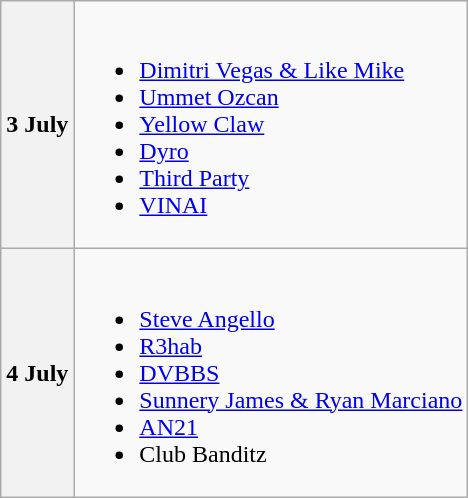<table class="wikitable">
<tr>
<th>3 July</th>
<td><br><ul><li><a href='#'>Dimitri Vegas & Like Mike</a></li><li><a href='#'>Ummet Ozcan</a></li><li><a href='#'>Yellow Claw</a></li><li><a href='#'>Dyro</a></li><li><a href='#'>Third Party</a></li><li><a href='#'>VINAI</a></li></ul></td>
</tr>
<tr>
<th>4 July</th>
<td><br><ul><li><a href='#'>Steve Angello</a></li><li><a href='#'>R3hab</a></li><li><a href='#'>DVBBS</a></li><li><a href='#'>Sunnery James & Ryan Marciano</a></li><li><a href='#'>AN21</a></li><li>Club Banditz</li></ul></td>
</tr>
</table>
